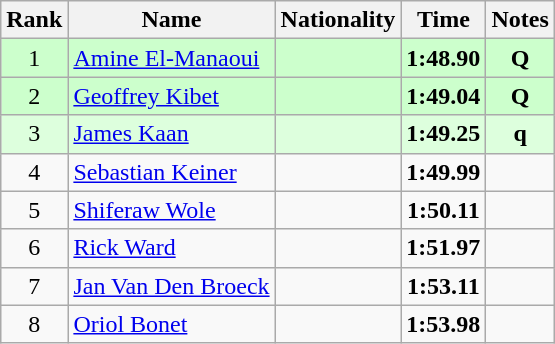<table class="wikitable sortable" style="text-align:center">
<tr>
<th>Rank</th>
<th>Name</th>
<th>Nationality</th>
<th>Time</th>
<th>Notes</th>
</tr>
<tr bgcolor=ccffcc>
<td>1</td>
<td align=left><a href='#'>Amine El-Manaoui</a></td>
<td align=left></td>
<td><strong>1:48.90</strong></td>
<td><strong>Q</strong></td>
</tr>
<tr bgcolor=ccffcc>
<td>2</td>
<td align=left><a href='#'>Geoffrey Kibet</a></td>
<td align=left></td>
<td><strong>1:49.04</strong></td>
<td><strong>Q</strong></td>
</tr>
<tr bgcolor=ddffdd>
<td>3</td>
<td align=left><a href='#'>James Kaan</a></td>
<td align=left></td>
<td><strong>1:49.25</strong></td>
<td><strong>q</strong></td>
</tr>
<tr>
<td>4</td>
<td align=left><a href='#'>Sebastian Keiner</a></td>
<td align=left></td>
<td><strong>1:49.99</strong></td>
<td></td>
</tr>
<tr>
<td>5</td>
<td align=left><a href='#'>Shiferaw Wole</a></td>
<td align=left></td>
<td><strong>1:50.11</strong></td>
<td></td>
</tr>
<tr>
<td>6</td>
<td align=left><a href='#'>Rick Ward</a></td>
<td align=left></td>
<td><strong>1:51.97</strong></td>
<td></td>
</tr>
<tr>
<td>7</td>
<td align=left><a href='#'>Jan Van Den Broeck</a></td>
<td align=left></td>
<td><strong>1:53.11</strong></td>
<td></td>
</tr>
<tr>
<td>8</td>
<td align=left><a href='#'>Oriol Bonet</a></td>
<td align=left></td>
<td><strong>1:53.98</strong></td>
<td></td>
</tr>
</table>
